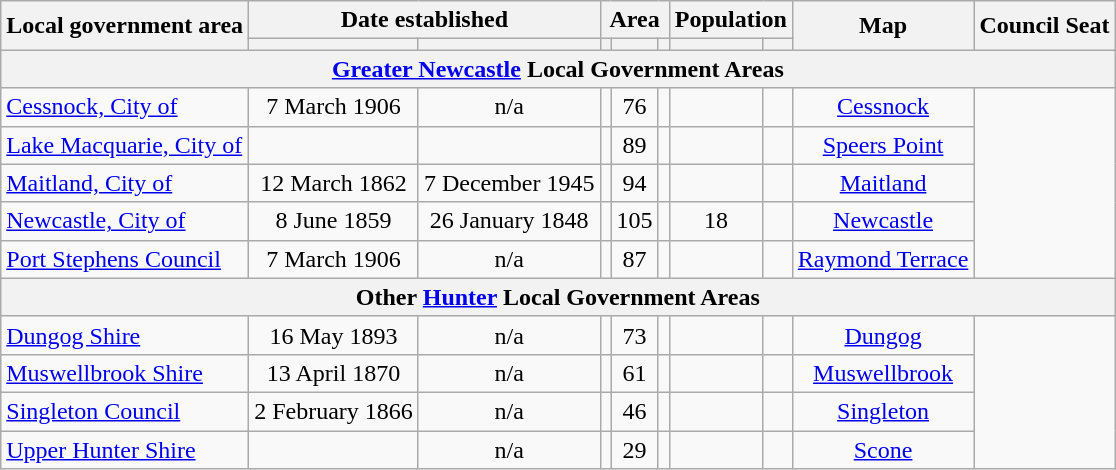<table class="wikitable sortable" style=text-align:center>
<tr>
<th rowspan=2>Local government area</th>
<th colspan=2>Date established</th>
<th colspan=3>Area</th>
<th colspan=2>Population</th>
<th class=unsortable rowspan=2>Map</th>
<th rowspan=2>Council Seat</th>
</tr>
<tr>
<th></th>
<th></th>
<th></th>
<th></th>
<th></th>
<th></th>
<th></th>
</tr>
<tr>
<th colspan="10"><a href='#'>Greater Newcastle</a> Local Government Areas</th>
</tr>
<tr>
<td align=left><a href='#'>Cessnock, City of</a></td>
<td>7 March 1906 </td>
<td>n/a</td>
<td></td>
<td scope="row">76</td>
<td align=right></td>
<td scope="row"></td>
<td></td>
<td><a href='#'>Cessnock</a></td>
</tr>
<tr>
<td align=left><a href='#'>Lake Macquarie, City of</a></td>
<td>   </td>
<td></td>
<td></td>
<td scope="row">89</td>
<td align=right></td>
<td scope="row"></td>
<td></td>
<td><a href='#'>Speers Point</a></td>
</tr>
<tr>
<td align=left><a href='#'>Maitland, City of</a></td>
<td>12 March 1862<br></td>
<td>7 December 1945</td>
<td></td>
<td scope="row">94</td>
<td align=right></td>
<td scope="row"></td>
<td></td>
<td><a href='#'>Maitland</a></td>
</tr>
<tr>
<td align=left><a href='#'>Newcastle, City of</a></td>
<td>8 June 1859 </td>
<td>26 January 1848</td>
<td></td>
<td scope="row">105</td>
<td align="right"></td>
<td scope="row">18</td>
<td></td>
<td><a href='#'>Newcastle</a></td>
</tr>
<tr>
<td align=left><a href='#'>Port Stephens Council</a></td>
<td>7 March 1906 </td>
<td>n/a</td>
<td></td>
<td scope="row">87</td>
<td align=right></td>
<td scope="row"></td>
<td></td>
<td><a href='#'>Raymond Terrace</a></td>
</tr>
<tr>
<th colspan="10">Other <a href='#'>Hunter</a> Local Government Areas</th>
</tr>
<tr>
<td align=left><a href='#'>Dungog Shire</a></td>
<td>16 May 1893</td>
<td>n/a</td>
<td></td>
<td scope="row">73</td>
<td align=right></td>
<td scope="row"></td>
<td></td>
<td><a href='#'>Dungog</a></td>
</tr>
<tr>
<td align=left><a href='#'>Muswellbrook Shire</a></td>
<td>13 April 1870 </td>
<td>n/a</td>
<td></td>
<td scope="row">61</td>
<td align=right></td>
<td scope="row"></td>
<td></td>
<td><a href='#'>Muswellbrook</a></td>
</tr>
<tr>
<td align=left><a href='#'>Singleton Council</a></td>
<td>2 February 1866 </td>
<td>n/a</td>
<td></td>
<td scope="row">46</td>
<td align=right></td>
<td scope="row"></td>
<td></td>
<td><a href='#'>Singleton</a></td>
</tr>
<tr>
<td align=left><a href='#'>Upper Hunter Shire</a></td>
<td></td>
<td>n/a</td>
<td></td>
<td scope="row">29</td>
<td align=right></td>
<td scope="row"></td>
<td></td>
<td><a href='#'>Scone</a></td>
</tr>
</table>
